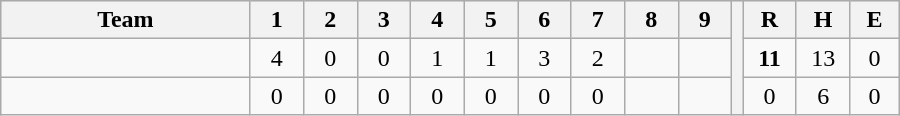<table border=1 cellspacing=0 width=600 style="margin-left:3em;" class="wikitable">
<tr style="text-align:center; background-color:#e6e6e6;">
<th align=left width=28%>Team</th>
<th width=6%>1</th>
<th width=6%>2</th>
<th width=6%>3</th>
<th width=6%>4</th>
<th width=6%>5</th>
<th width=6%>6</th>
<th width=6%>7</th>
<th width=6%>8</th>
<th width=6%>9</th>
<th rowspan="3" width=0.5%></th>
<th width=6%>R</th>
<th width=6%>H</th>
<th width=6%>E</th>
</tr>
<tr style="text-align:center;">
<td align=left></td>
<td>4</td>
<td>0</td>
<td>0</td>
<td>1</td>
<td>1</td>
<td>3</td>
<td>2</td>
<td></td>
<td></td>
<td><strong>11</strong></td>
<td>13</td>
<td>0</td>
</tr>
<tr style="text-align:center;">
<td align=left></td>
<td>0</td>
<td>0</td>
<td>0</td>
<td>0</td>
<td>0</td>
<td>0</td>
<td>0</td>
<td></td>
<td></td>
<td>0</td>
<td>6</td>
<td>0</td>
</tr>
</table>
